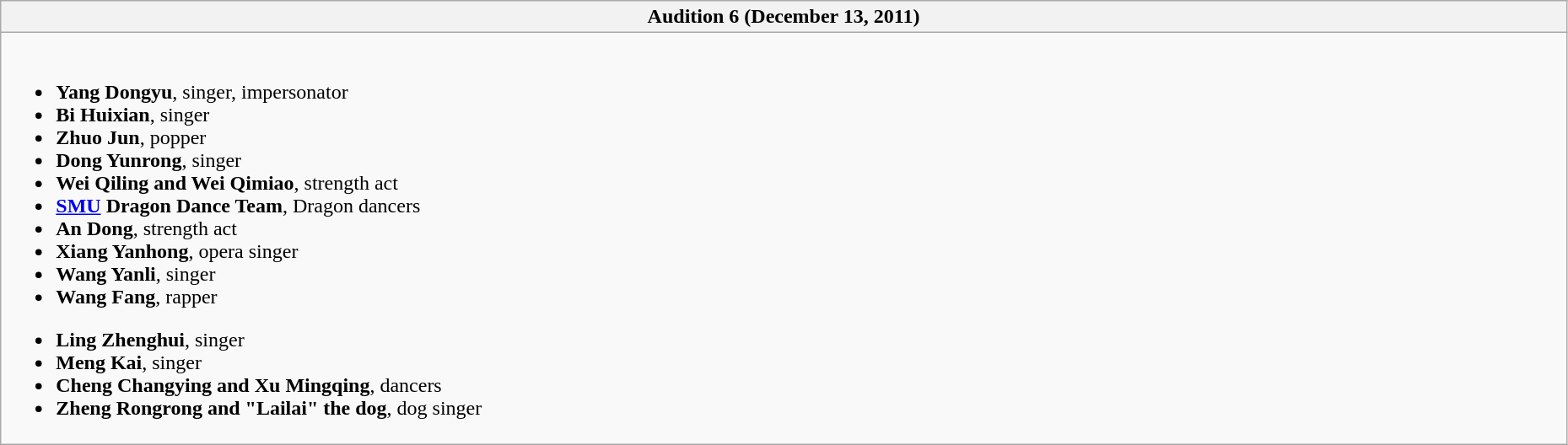<table class="wikitable collapsible collapsed" style="width: 98%">
<tr>
<th style="text-align: center">Audition 6 (December 13, 2011)</th>
</tr>
<tr>
<td><br><ul><li><strong>Yang Dongyu</strong>, singer, impersonator </li><li><strong>Bi Huixian</strong>, singer </li><li><strong>Zhuo Jun</strong>, popper </li><li><strong>Dong Yunrong</strong>, singer </li><li><strong>Wei Qiling and Wei Qimiao</strong>, strength act </li><li><strong><a href='#'>SMU</a> Dragon Dance Team</strong>, Dragon dancers </li><li><strong>An Dong</strong>, strength act </li><li><strong>Xiang Yanhong</strong>, opera singer </li><li><strong>Wang Yanli</strong>, singer </li><li><strong>Wang Fang</strong>, rapper </li></ul><ul><li><strong>Ling Zhenghui</strong>, singer </li><li><strong>Meng Kai</strong>, singer </li><li><strong>Cheng Changying and Xu Mingqing</strong>, dancers </li><li><strong>Zheng Rongrong and "Lailai" the dog</strong>, dog singer </li></ul></td>
</tr>
</table>
